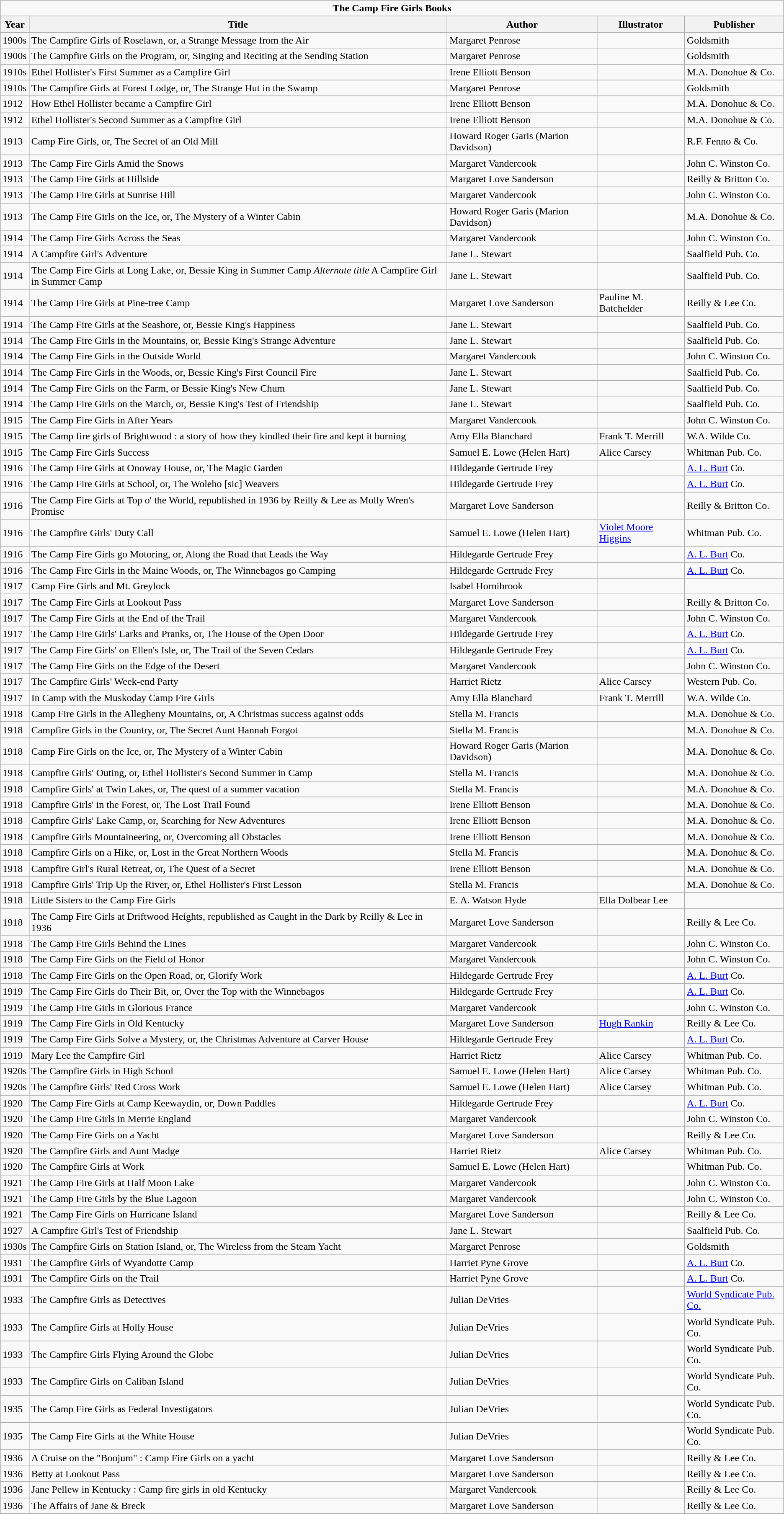<table class="wikitable">
<tr>
<td colspan="5" align="center"><strong>The Camp Fire Girls Books</strong></td>
</tr>
<tr>
<th>Year</th>
<th>Title</th>
<th>Author</th>
<th>Illustrator</th>
<th>Publisher</th>
</tr>
<tr>
<td>1900s</td>
<td>The Campfire Girls of Roselawn, or, a Strange Message from the Air</td>
<td>Margaret Penrose</td>
<td></td>
<td>Goldsmith</td>
</tr>
<tr>
<td>1900s</td>
<td>The Campfire Girls on the Program, or, Singing and Reciting at the Sending Station</td>
<td>Margaret Penrose</td>
<td></td>
<td>Goldsmith</td>
</tr>
<tr>
<td>1910s</td>
<td>Ethel Hollister's First Summer as a Campfire Girl</td>
<td>Irene Elliott Benson</td>
<td></td>
<td>M.A. Donohue & Co.</td>
</tr>
<tr>
<td>1910s</td>
<td>The Campfire Girls at Forest Lodge, or, The Strange Hut in the Swamp</td>
<td>Margaret Penrose</td>
<td></td>
<td>Goldsmith</td>
</tr>
<tr>
<td>1912</td>
<td>How Ethel Hollister became a Campfire Girl</td>
<td>Irene Elliott Benson</td>
<td></td>
<td>M.A. Donohue & Co.</td>
</tr>
<tr>
<td>1912</td>
<td>Ethel Hollister's Second Summer as a Campfire Girl</td>
<td>Irene Elliott Benson</td>
<td></td>
<td>M.A. Donohue & Co.</td>
</tr>
<tr>
<td>1913</td>
<td>Camp Fire Girls, or, The Secret of an Old Mill</td>
<td>Howard Roger Garis (Marion Davidson)</td>
<td></td>
<td>R.F. Fenno & Co.</td>
</tr>
<tr>
<td>1913</td>
<td>The Camp Fire Girls Amid the Snows</td>
<td>Margaret Vandercook</td>
<td></td>
<td>John C. Winston Co.</td>
</tr>
<tr>
<td>1913</td>
<td>The Camp Fire Girls at Hillside</td>
<td>Margaret Love Sanderson</td>
<td></td>
<td>Reilly & Britton Co.</td>
</tr>
<tr>
<td>1913</td>
<td>The Camp Fire Girls at Sunrise Hill</td>
<td>Margaret Vandercook</td>
<td></td>
<td>John C. Winston Co.</td>
</tr>
<tr>
<td>1913</td>
<td>The Camp Fire Girls on the Ice, or, The Mystery of a Winter Cabin</td>
<td>Howard Roger Garis (Marion Davidson)</td>
<td></td>
<td>M.A. Donohue & Co.</td>
</tr>
<tr>
<td>1914</td>
<td>The Camp Fire Girls Across the Seas</td>
<td>Margaret Vandercook</td>
<td></td>
<td>John C. Winston Co.</td>
</tr>
<tr>
<td>1914</td>
<td>A Campfire Girl's Adventure</td>
<td>Jane L. Stewart</td>
<td></td>
<td>Saalfield Pub. Co.</td>
</tr>
<tr>
<td>1914</td>
<td>The Camp Fire Girls at Long Lake, or, Bessie King in Summer Camp <em>Alternate title</em> A Campfire Girl in Summer Camp</td>
<td>Jane L. Stewart</td>
<td></td>
<td>Saalfield Pub. Co.</td>
</tr>
<tr>
<td>1914</td>
<td>The Camp Fire Girls at Pine-tree Camp</td>
<td>Margaret Love Sanderson</td>
<td>Pauline M. Batchelder</td>
<td>Reilly & Lee Co.</td>
</tr>
<tr>
<td>1914</td>
<td>The Camp Fire Girls at the Seashore, or, Bessie King's Happiness</td>
<td>Jane L. Stewart</td>
<td></td>
<td>Saalfield Pub. Co.</td>
</tr>
<tr>
<td>1914</td>
<td>The Camp Fire Girls in the Mountains, or, Bessie King's Strange Adventure</td>
<td>Jane L. Stewart</td>
<td></td>
<td>Saalfield Pub. Co.</td>
</tr>
<tr>
<td>1914</td>
<td>The Camp Fire Girls in the Outside World</td>
<td>Margaret Vandercook</td>
<td></td>
<td>John C. Winston Co.</td>
</tr>
<tr>
<td>1914</td>
<td>The Camp Fire Girls in the Woods, or, Bessie King's First Council Fire</td>
<td>Jane L. Stewart</td>
<td></td>
<td>Saalfield Pub. Co.</td>
</tr>
<tr>
<td>1914</td>
<td>The Camp Fire Girls on the Farm, or Bessie King's New Chum</td>
<td>Jane L. Stewart</td>
<td></td>
<td>Saalfield Pub. Co.</td>
</tr>
<tr>
<td>1914</td>
<td>The Camp Fire Girls on the March, or, Bessie King's Test of Friendship</td>
<td>Jane L. Stewart</td>
<td></td>
<td>Saalfield Pub. Co.</td>
</tr>
<tr>
<td>1915</td>
<td>The Camp Fire Girls in After Years</td>
<td>Margaret Vandercook</td>
<td></td>
<td>John C. Winston Co.</td>
</tr>
<tr>
<td>1915</td>
<td>The Camp fire girls of Brightwood : a story of how they kindled their fire and kept it burning</td>
<td>Amy Ella Blanchard</td>
<td>Frank T. Merrill</td>
<td>W.A. Wilde Co.</td>
</tr>
<tr>
<td>1915</td>
<td>The Camp Fire Girls Success</td>
<td>Samuel E. Lowe (Helen Hart)</td>
<td>Alice Carsey</td>
<td>Whitman Pub. Co.</td>
</tr>
<tr>
<td>1916</td>
<td>The Camp Fire Girls at Onoway House, or, The Magic Garden</td>
<td>Hildegarde Gertrude Frey</td>
<td></td>
<td><a href='#'>A. L. Burt</a> Co.</td>
</tr>
<tr>
<td>1916</td>
<td>The Camp Fire Girls at School, or, The Woleho [sic] Weavers</td>
<td>Hildegarde Gertrude Frey</td>
<td></td>
<td><a href='#'>A. L. Burt</a> Co.</td>
</tr>
<tr>
<td>1916</td>
<td>The Camp Fire Girls at Top o' the World, republished in 1936 by Reilly & Lee as Molly Wren's Promise</td>
<td>Margaret Love Sanderson</td>
<td></td>
<td>Reilly & Britton Co.</td>
</tr>
<tr>
<td>1916</td>
<td>The Campfire Girls' Duty Call</td>
<td>Samuel E. Lowe (Helen Hart)</td>
<td><a href='#'>Violet Moore Higgins</a></td>
<td>Whitman Pub. Co.</td>
</tr>
<tr>
<td>1916</td>
<td>The Camp Fire Girls go Motoring, or, Along the Road that Leads the Way</td>
<td>Hildegarde Gertrude Frey</td>
<td></td>
<td><a href='#'>A. L. Burt</a> Co.</td>
</tr>
<tr>
<td>1916</td>
<td>The Camp Fire Girls in the Maine Woods, or, The Winnebagos go Camping</td>
<td>Hildegarde Gertrude Frey</td>
<td></td>
<td><a href='#'>A. L. Burt</a> Co.</td>
</tr>
<tr>
<td>1917</td>
<td>Camp Fire Girls and Mt. Greylock</td>
<td>Isabel Hornibrook</td>
<td></td>
<td></td>
</tr>
<tr>
<td>1917</td>
<td>The Camp Fire Girls at Lookout Pass</td>
<td>Margaret Love Sanderson</td>
<td></td>
<td>Reilly & Britton Co.</td>
</tr>
<tr>
<td>1917</td>
<td>The Camp Fire Girls at the End of the Trail</td>
<td>Margaret Vandercook</td>
<td></td>
<td>John C. Winston Co.</td>
</tr>
<tr>
<td>1917</td>
<td>The Camp Fire Girls' Larks and Pranks, or, The House of the Open Door</td>
<td>Hildegarde Gertrude Frey</td>
<td></td>
<td><a href='#'>A. L. Burt</a> Co.</td>
</tr>
<tr>
<td>1917</td>
<td>The Camp Fire Girls' on Ellen's Isle, or, The Trail of the Seven Cedars</td>
<td>Hildegarde Gertrude Frey</td>
<td></td>
<td><a href='#'>A. L. Burt</a> Co.</td>
</tr>
<tr>
<td>1917</td>
<td>The Camp Fire Girls on the Edge of the Desert</td>
<td>Margaret Vandercook</td>
<td></td>
<td>John C. Winston Co.</td>
</tr>
<tr>
<td>1917</td>
<td>The Campfire Girls' Week-end Party</td>
<td>Harriet Rietz</td>
<td>Alice Carsey</td>
<td>Western Pub. Co.</td>
</tr>
<tr>
<td>1917</td>
<td>In Camp with the Muskoday Camp Fire Girls</td>
<td>Amy Ella Blanchard</td>
<td>Frank T. Merrill</td>
<td>W.A. Wilde Co.</td>
</tr>
<tr>
<td>1918</td>
<td>Camp Fire Girls in the Allegheny Mountains, or, A Christmas success against odds</td>
<td>Stella M. Francis</td>
<td></td>
<td>M.A. Donohue & Co.</td>
</tr>
<tr>
<td>1918</td>
<td>Campfire Girls in the Country, or, The Secret Aunt Hannah Forgot</td>
<td>Stella M. Francis</td>
<td></td>
<td>M.A. Donohue & Co.</td>
</tr>
<tr>
<td>1918</td>
<td>Camp Fire Girls on the Ice, or, The Mystery of a Winter Cabin</td>
<td>Howard Roger Garis (Marion Davidson)</td>
<td></td>
<td>M.A. Donohue & Co.</td>
</tr>
<tr>
<td>1918</td>
<td>Campfire Girls' Outing, or, Ethel Hollister's Second Summer in Camp</td>
<td>Stella M. Francis</td>
<td></td>
<td>M.A. Donohue & Co.</td>
</tr>
<tr>
<td>1918</td>
<td>Campfire Girls' at Twin Lakes, or, The quest of a summer vacation</td>
<td>Stella M. Francis</td>
<td></td>
<td>M.A. Donohue & Co.</td>
</tr>
<tr>
<td>1918</td>
<td>Campfire Girls' in the Forest, or, The Lost Trail Found</td>
<td>Irene Elliott Benson</td>
<td></td>
<td>M.A. Donohue & Co.</td>
</tr>
<tr>
<td>1918</td>
<td>Campfire Girls' Lake Camp, or, Searching for New Adventures</td>
<td>Irene Elliott Benson</td>
<td></td>
<td>M.A. Donohue & Co.</td>
</tr>
<tr>
<td>1918</td>
<td>Campfire Girls Mountaineering, or, Overcoming all Obstacles</td>
<td>Irene Elliott Benson</td>
<td></td>
<td>M.A. Donohue & Co.</td>
</tr>
<tr>
<td>1918</td>
<td>Campfire Girls on a Hike, or, Lost in the Great Northern Woods</td>
<td>Stella M. Francis</td>
<td></td>
<td>M.A. Donohue & Co.</td>
</tr>
<tr>
<td>1918</td>
<td>Campfire Girl's Rural Retreat, or, The Quest of a Secret</td>
<td>Irene Elliott Benson</td>
<td></td>
<td>M.A. Donohue & Co.</td>
</tr>
<tr>
<td>1918</td>
<td>Campfire Girls' Trip Up the River, or, Ethel Hollister's First Lesson</td>
<td>Stella M. Francis</td>
<td></td>
<td>M.A. Donohue & Co.</td>
</tr>
<tr>
<td>1918</td>
<td>Little Sisters to the Camp Fire Girls</td>
<td>E. A. Watson Hyde</td>
<td>Ella Dolbear Lee</td>
<td></td>
</tr>
<tr>
<td>1918</td>
<td>The Camp Fire Girls at Driftwood Heights, republished as Caught in the Dark by Reilly & Lee in 1936</td>
<td>Margaret Love Sanderson</td>
<td></td>
<td>Reilly & Lee Co.</td>
</tr>
<tr>
<td>1918</td>
<td>The Camp Fire Girls Behind the Lines</td>
<td>Margaret Vandercook</td>
<td></td>
<td>John C. Winston Co.</td>
</tr>
<tr>
<td>1918</td>
<td>The Camp Fire Girls on the Field of Honor</td>
<td>Margaret Vandercook</td>
<td></td>
<td>John C. Winston Co.</td>
</tr>
<tr>
<td>1918</td>
<td>The Camp Fire Girls on the Open Road, or, Glorify Work</td>
<td>Hildegarde Gertrude Frey</td>
<td></td>
<td><a href='#'>A. L. Burt</a> Co.</td>
</tr>
<tr>
<td>1919</td>
<td>The Camp Fire Girls do Their Bit, or, Over the Top with the Winnebagos</td>
<td>Hildegarde Gertrude Frey</td>
<td></td>
<td><a href='#'>A. L. Burt</a> Co.</td>
</tr>
<tr>
<td>1919</td>
<td>The Camp Fire Girls in Glorious France</td>
<td>Margaret Vandercook</td>
<td></td>
<td>John C. Winston Co.</td>
</tr>
<tr>
<td>1919</td>
<td>The Camp Fire Girls in Old Kentucky</td>
<td>Margaret Love Sanderson</td>
<td><a href='#'>Hugh Rankin</a></td>
<td>Reilly & Lee Co.</td>
</tr>
<tr>
<td>1919</td>
<td>The Camp Fire Girls Solve a Mystery, or, the Christmas Adventure at Carver House</td>
<td>Hildegarde Gertrude Frey</td>
<td></td>
<td><a href='#'>A. L. Burt</a> Co.</td>
</tr>
<tr>
<td>1919</td>
<td>Mary Lee the Campfire Girl</td>
<td>Harriet Rietz</td>
<td>Alice Carsey</td>
<td>Whitman Pub. Co.</td>
</tr>
<tr>
<td>1920s</td>
<td>The Campfire Girls in High School</td>
<td>Samuel E. Lowe (Helen Hart)</td>
<td>Alice Carsey</td>
<td>Whitman Pub. Co.</td>
</tr>
<tr>
<td>1920s</td>
<td>The Campfire Girls' Red Cross Work</td>
<td>Samuel E. Lowe (Helen Hart)</td>
<td>Alice Carsey</td>
<td>Whitman Pub. Co.</td>
</tr>
<tr>
<td>1920</td>
<td>The Camp Fire Girls at Camp Keewaydin, or, Down Paddles</td>
<td>Hildegarde Gertrude Frey</td>
<td></td>
<td><a href='#'>A. L. Burt</a> Co.</td>
</tr>
<tr>
<td>1920</td>
<td>The Camp Fire Girls in Merrie England</td>
<td>Margaret Vandercook</td>
<td></td>
<td>John C. Winston Co.</td>
</tr>
<tr>
<td>1920</td>
<td>The Camp Fire Girls on a Yacht</td>
<td>Margaret Love Sanderson</td>
<td></td>
<td>Reilly & Lee Co.</td>
</tr>
<tr>
<td>1920</td>
<td>The Campfire Girls and Aunt Madge</td>
<td>Harriet Rietz</td>
<td>Alice Carsey</td>
<td>Whitman Pub. Co.</td>
</tr>
<tr>
<td>1920</td>
<td>The Campfire Girls at Work</td>
<td>Samuel E. Lowe (Helen Hart)</td>
<td></td>
<td>Whitman Pub. Co.</td>
</tr>
<tr>
<td>1921</td>
<td>The Camp Fire Girls at Half Moon Lake</td>
<td>Margaret Vandercook</td>
<td></td>
<td>John C. Winston Co.</td>
</tr>
<tr>
<td>1921</td>
<td>The Camp Fire Girls by the Blue Lagoon</td>
<td>Margaret Vandercook</td>
<td></td>
<td>John C. Winston Co.</td>
</tr>
<tr>
<td>1921</td>
<td>The Camp Fire Girls on Hurricane Island</td>
<td>Margaret Love Sanderson</td>
<td></td>
<td>Reilly & Lee Co.</td>
</tr>
<tr>
<td>1927</td>
<td>A Campfire Girl's Test of Friendship</td>
<td>Jane L. Stewart</td>
<td></td>
<td>Saalfield Pub. Co.</td>
</tr>
<tr>
<td>1930s</td>
<td>The Campfire Girls on Station Island, or, The Wireless from the Steam Yacht</td>
<td>Margaret Penrose</td>
<td></td>
<td>Goldsmith</td>
</tr>
<tr>
<td>1931</td>
<td>The Campfire Girls of Wyandotte Camp</td>
<td>Harriet Pyne Grove</td>
<td></td>
<td><a href='#'>A. L. Burt</a> Co.</td>
</tr>
<tr>
<td>1931</td>
<td>The Campfire Girls on the Trail</td>
<td>Harriet Pyne Grove</td>
<td></td>
<td><a href='#'>A. L. Burt</a> Co.</td>
</tr>
<tr>
<td>1933</td>
<td>The Campfire Girls as Detectives</td>
<td>Julian DeVries</td>
<td></td>
<td><a href='#'>World Syndicate Pub. Co.</a></td>
</tr>
<tr>
<td>1933</td>
<td>The Campfire Girls at Holly House</td>
<td>Julian DeVries</td>
<td></td>
<td>World Syndicate Pub. Co.</td>
</tr>
<tr>
<td>1933</td>
<td>The Campfire Girls Flying Around the Globe</td>
<td>Julian DeVries</td>
<td></td>
<td>World Syndicate Pub. Co.</td>
</tr>
<tr>
<td>1933</td>
<td>The Campfire Girls on Caliban Island</td>
<td>Julian DeVries</td>
<td></td>
<td>World Syndicate Pub. Co.</td>
</tr>
<tr>
<td>1935</td>
<td>The Camp Fire Girls as Federal Investigators</td>
<td>Julian DeVries</td>
<td></td>
<td>World Syndicate Pub. Co.</td>
</tr>
<tr>
<td>1935</td>
<td>The Camp Fire Girls at the White House</td>
<td>Julian DeVries</td>
<td></td>
<td>World Syndicate Pub. Co.</td>
</tr>
<tr>
<td>1936</td>
<td>A Cruise on the "Boojum" : Camp Fire Girls on a yacht</td>
<td>Margaret Love Sanderson</td>
<td></td>
<td>Reilly & Lee Co.</td>
</tr>
<tr>
<td>1936</td>
<td>Betty at Lookout Pass</td>
<td>Margaret Love Sanderson</td>
<td></td>
<td>Reilly & Lee Co.</td>
</tr>
<tr>
<td>1936</td>
<td>Jane Pellew in Kentucky : Camp fire girls in old Kentucky</td>
<td>Margaret Vandercook</td>
<td></td>
<td>Reilly & Lee Co.</td>
</tr>
<tr>
<td>1936</td>
<td>The Affairs of Jane & Breck</td>
<td>Margaret Love Sanderson</td>
<td></td>
<td>Reilly & Lee Co.</td>
</tr>
<tr>
</tr>
</table>
